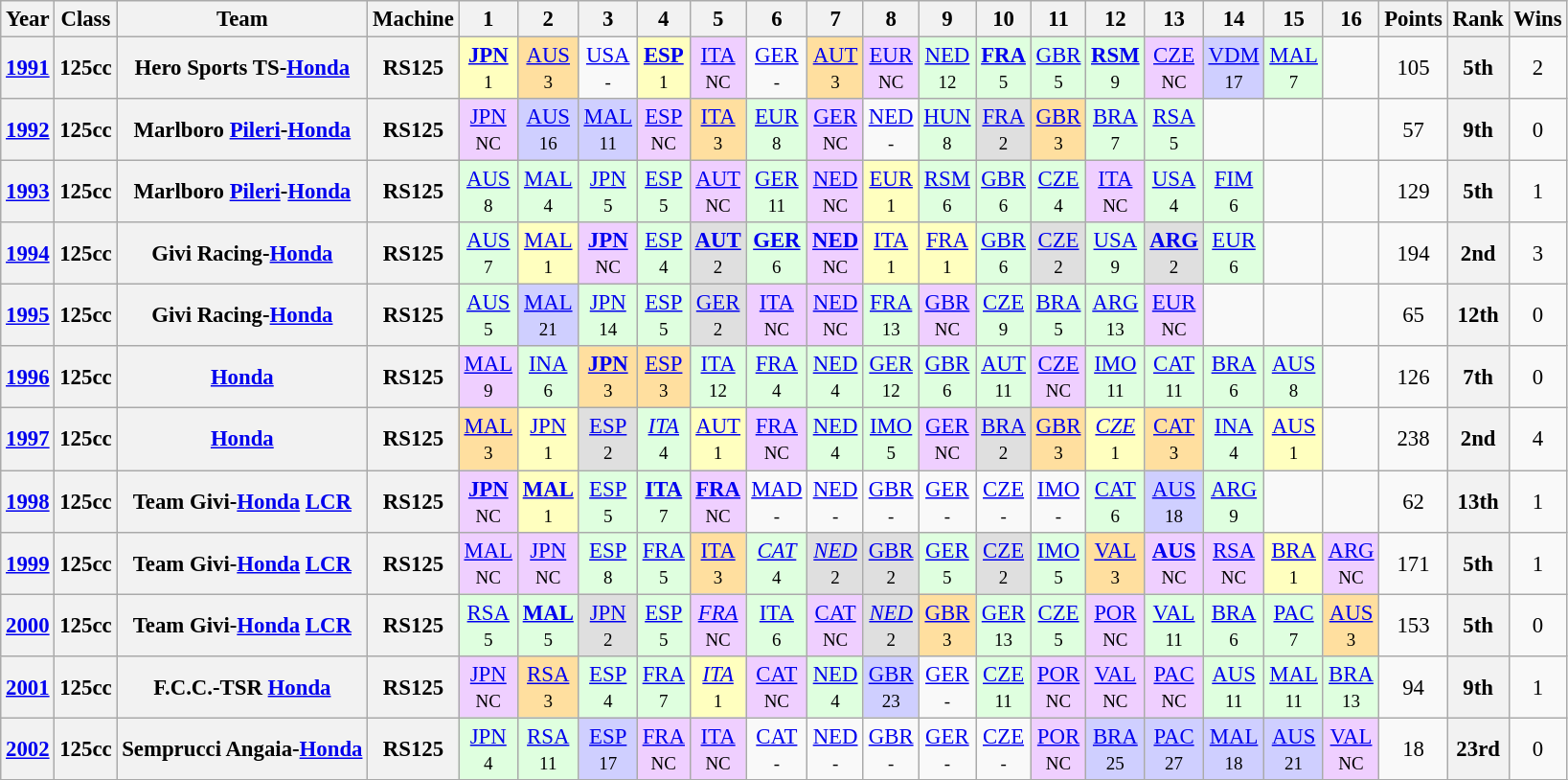<table class="wikitable" style="text-align:center; font-size:95%">
<tr>
<th>Year</th>
<th>Class</th>
<th>Team</th>
<th>Machine</th>
<th>1</th>
<th>2</th>
<th>3</th>
<th>4</th>
<th>5</th>
<th>6</th>
<th>7</th>
<th>8</th>
<th>9</th>
<th>10</th>
<th>11</th>
<th>12</th>
<th>13</th>
<th>14</th>
<th>15</th>
<th>16</th>
<th>Points</th>
<th>Rank</th>
<th>Wins</th>
</tr>
<tr>
<th><a href='#'>1991</a></th>
<th>125cc</th>
<th>Hero Sports TS-<a href='#'>Honda</a></th>
<th>RS125</th>
<td style="background:#FFFFBF;"><strong><a href='#'>JPN</a></strong><br><small>1</small></td>
<td style="background:#FFDF9F;"><a href='#'>AUS</a><br><small>3</small></td>
<td><a href='#'>USA</a><br><small>-</small></td>
<td style="background:#FFFFBF;"><strong><a href='#'>ESP</a></strong><br><small>1</small></td>
<td style="background:#EFCFFF;"><a href='#'>ITA</a><br><small>NC</small></td>
<td><a href='#'>GER</a><br><small>-</small></td>
<td style="background:#FFDF9F;"><a href='#'>AUT</a><br><small>3</small></td>
<td style="background:#EFCFFF;"><a href='#'>EUR</a><br><small>NC</small></td>
<td style="background:#DFFFDF;"><a href='#'>NED</a><br><small>12</small></td>
<td style="background:#DFFFDF;"><strong><a href='#'>FRA</a></strong><br><small>5</small></td>
<td style="background:#DFFFDF;"><a href='#'>GBR</a><br><small>5</small></td>
<td style="background:#DFFFDF;"><strong><a href='#'>RSM</a></strong><br><small>9</small></td>
<td style="background:#EFCFFF;"><a href='#'>CZE</a><br><small>NC</small></td>
<td style="background:#CFCFFF;"><a href='#'>VDM</a><br><small>17</small></td>
<td style="background:#DFFFDF;"><a href='#'>MAL</a><br><small>7</small></td>
<td></td>
<td>105</td>
<th>5th</th>
<td>2</td>
</tr>
<tr>
<th><a href='#'>1992</a></th>
<th>125cc</th>
<th>Marlboro <a href='#'>Pileri</a>-<a href='#'>Honda</a></th>
<th>RS125</th>
<td style="background:#EFCFFF;"><a href='#'>JPN</a><br><small>NC</small></td>
<td style="background:#CFCFFF;"><a href='#'>AUS</a><br><small>16</small></td>
<td style="background:#CFCFFF;"><a href='#'>MAL</a><br><small>11</small></td>
<td style="background:#EFCFFF;"><a href='#'>ESP</a><br><small>NC</small></td>
<td style="background:#FFDF9F;"><a href='#'>ITA</a><br><small>3</small></td>
<td style="background:#DFFFDF;"><a href='#'>EUR</a><br><small>8</small></td>
<td style="background:#EFCFFF;"><a href='#'>GER</a><br><small>NC</small></td>
<td><a href='#'>NED</a><br><small>-</small></td>
<td style="background:#DFFFDF;"><a href='#'>HUN</a><br><small>8</small></td>
<td style="background:#DFDFDF;"><a href='#'>FRA</a><br><small>2</small></td>
<td style="background:#FFDF9F;"><a href='#'>GBR</a><br><small>3</small></td>
<td style="background:#DFFFDF;"><a href='#'>BRA</a><br><small>7</small></td>
<td style="background:#DFFFDF;"><a href='#'>RSA</a><br><small>5</small></td>
<td></td>
<td></td>
<td></td>
<td>57</td>
<th>9th</th>
<td>0</td>
</tr>
<tr>
<th><a href='#'>1993</a></th>
<th>125cc</th>
<th>Marlboro <a href='#'>Pileri</a>-<a href='#'>Honda</a></th>
<th>RS125</th>
<td style="background:#DFFFDF;"><a href='#'>AUS</a><br><small>8</small></td>
<td style="background:#DFFFDF;"><a href='#'>MAL</a><br><small>4</small></td>
<td style="background:#DFFFDF;"><a href='#'>JPN</a><br><small>5</small></td>
<td style="background:#DFFFDF;"><a href='#'>ESP</a><br><small>5</small></td>
<td style="background:#EFCFFF;"><a href='#'>AUT</a><br><small>NC</small></td>
<td style="background:#DFFFDF;"><a href='#'>GER</a><br><small>11</small></td>
<td style="background:#EFCFFF;"><a href='#'>NED</a><br><small>NC</small></td>
<td style="background:#FFFFBF;"><a href='#'>EUR</a><br><small>1</small></td>
<td style="background:#DFFFDF;"><a href='#'>RSM</a><br><small>6</small></td>
<td style="background:#DFFFDF;"><a href='#'>GBR</a><br><small>6</small></td>
<td style="background:#DFFFDF;"><a href='#'>CZE</a><br><small>4</small></td>
<td style="background:#EFCFFF;"><a href='#'>ITA</a><br><small>NC</small></td>
<td style="background:#DFFFDF;"><a href='#'>USA</a><br><small>4</small></td>
<td style="background:#DFFFDF;"><a href='#'>FIM</a><br><small>6</small></td>
<td></td>
<td></td>
<td>129</td>
<th>5th</th>
<td>1</td>
</tr>
<tr>
<th><a href='#'>1994</a></th>
<th>125cc</th>
<th>Givi Racing-<a href='#'>Honda</a></th>
<th>RS125</th>
<td style="background:#DFFFDF;"><a href='#'>AUS</a><br><small>7</small></td>
<td style="background:#FFFFBF;"><a href='#'>MAL</a><br><small>1</small></td>
<td style="background:#EFCFFF;"><strong><a href='#'>JPN</a></strong><br><small>NC</small></td>
<td style="background:#DFFFDF;"><a href='#'>ESP</a><br><small>4</small></td>
<td style="background:#DFDFDF;"><strong><a href='#'>AUT</a></strong><br><small>2</small></td>
<td style="background:#DFFFDF;"><strong><a href='#'>GER</a></strong><br><small>6</small></td>
<td style="background:#EFCFFF;"><strong><a href='#'>NED</a></strong><br><small>NC</small></td>
<td style="background:#FFFFBF;"><a href='#'>ITA</a><br><small>1</small></td>
<td style="background:#FFFFBF;"><a href='#'>FRA</a><br><small>1</small></td>
<td style="background:#DFFFDF;"><a href='#'>GBR</a><br><small>6</small></td>
<td style="background:#DFDFDF;"><a href='#'>CZE</a><br><small>2</small></td>
<td style="background:#DFFFDF;"><a href='#'>USA</a><br><small>9</small></td>
<td style="background:#DFDFDF;"><strong><a href='#'>ARG</a></strong><br><small>2</small></td>
<td style="background:#DFFFDF;"><a href='#'>EUR</a><br><small>6</small></td>
<td></td>
<td></td>
<td>194</td>
<th>2nd</th>
<td>3</td>
</tr>
<tr>
<th><a href='#'>1995</a></th>
<th>125cc</th>
<th>Givi Racing-<a href='#'>Honda</a></th>
<th>RS125</th>
<td style="background:#DFFFDF;"><a href='#'>AUS</a><br><small>5</small></td>
<td style="background:#CFCFFF;"><a href='#'>MAL</a><br><small>21</small></td>
<td style="background:#DFFFDF;"><a href='#'>JPN</a><br><small>14</small></td>
<td style="background:#DFFFDF;"><a href='#'>ESP</a><br><small>5</small></td>
<td style="background:#DFDFDF;"><a href='#'>GER</a><br><small>2</small></td>
<td style="background:#EFCFFF;"><a href='#'>ITA</a><br><small>NC</small></td>
<td style="background:#EFCFFF;"><a href='#'>NED</a><br><small>NC</small></td>
<td style="background:#DFFFDF;"><a href='#'>FRA</a><br><small>13</small></td>
<td style="background:#EFCFFF;"><a href='#'>GBR</a><br><small>NC</small></td>
<td style="background:#DFFFDF;"><a href='#'>CZE</a><br><small>9</small></td>
<td style="background:#DFFFDF;"><a href='#'>BRA</a><br><small>5</small></td>
<td style="background:#DFFFDF;"><a href='#'>ARG</a><br><small>13</small></td>
<td style="background:#EFCFFF;"><a href='#'>EUR</a><br><small>NC</small></td>
<td></td>
<td></td>
<td></td>
<td>65</td>
<th>12th</th>
<td>0</td>
</tr>
<tr>
<th><a href='#'>1996</a></th>
<th>125cc</th>
<th><a href='#'>Honda</a></th>
<th>RS125</th>
<td style="background:#EFCFFF;"><a href='#'>MAL</a><br><small>9</small></td>
<td style="background:#DFFFDF;"><a href='#'>INA</a><br><small>6</small></td>
<td style="background:#FFDF9F;"><strong><a href='#'>JPN</a></strong><br><small>3</small></td>
<td style="background:#FFDF9F;"><a href='#'>ESP</a><br><small>3</small></td>
<td style="background:#DFFFDF;"><a href='#'>ITA</a><br><small>12</small></td>
<td style="background:#DFFFDF;"><a href='#'>FRA</a><br><small>4</small></td>
<td style="background:#DFFFDF;"><a href='#'>NED</a><br><small>4</small></td>
<td style="background:#DFFFDF;"><a href='#'>GER</a><br><small>12</small></td>
<td style="background:#DFFFDF;"><a href='#'>GBR</a><br><small>6</small></td>
<td style="background:#DFFFDF;"><a href='#'>AUT</a><br><small>11</small></td>
<td style="background:#EFCFFF;"><a href='#'>CZE</a><br><small>NC</small></td>
<td style="background:#DFFFDF;"><a href='#'>IMO</a><br><small>11</small></td>
<td style="background:#DFFFDF;"><a href='#'>CAT</a><br><small>11</small></td>
<td style="background:#DFFFDF;"><a href='#'>BRA</a><br><small>6</small></td>
<td style="background:#DFFFDF;"><a href='#'>AUS</a><br><small>8</small></td>
<td></td>
<td>126</td>
<th>7th</th>
<td>0</td>
</tr>
<tr>
<th><a href='#'>1997</a></th>
<th>125cc</th>
<th><a href='#'>Honda</a></th>
<th>RS125</th>
<td style="background:#FFDF9F;"><a href='#'>MAL</a><br><small>3</small></td>
<td style="background:#FFFFBF;"><a href='#'>JPN</a><br><small>1</small></td>
<td style="background:#DFDFDF;"><a href='#'>ESP</a><br><small>2</small></td>
<td style="background:#DFFFDF;"><em><a href='#'>ITA</a></em><br><small>4</small></td>
<td style="background:#FFFFBF;"><a href='#'>AUT</a><br><small>1</small></td>
<td style="background:#EFCFFF;"><a href='#'>FRA</a><br><small>NC</small></td>
<td style="background:#DFFFDF;"><a href='#'>NED</a><br><small>4</small></td>
<td style="background:#DFFFDF;"><a href='#'>IMO</a><br><small>5</small></td>
<td style="background:#EFCFFF;"><a href='#'>GER</a><br><small>NC</small></td>
<td style="background:#DFDFDF;"><a href='#'>BRA</a><br><small>2</small></td>
<td style="background:#FFDF9F;"><a href='#'>GBR</a><br><small>3</small></td>
<td style="background:#FFFFBF;"><em><a href='#'>CZE</a></em><br><small>1</small></td>
<td style="background:#FFDF9F;"><a href='#'>CAT</a><br><small>3</small></td>
<td style="background:#DFFFDF;"><a href='#'>INA</a><br><small>4</small></td>
<td style="background:#FFFFBF;"><a href='#'>AUS</a><br><small>1</small></td>
<td></td>
<td>238</td>
<th>2nd</th>
<td>4</td>
</tr>
<tr>
<th><a href='#'>1998</a></th>
<th>125cc</th>
<th>Team Givi-<a href='#'>Honda</a> <a href='#'>LCR</a></th>
<th>RS125</th>
<td style="background:#EFCFFF;"><strong><a href='#'>JPN</a></strong><br><small>NC</small></td>
<td style="background:#FFFFBF;"><strong><a href='#'>MAL</a></strong><br><small>1</small></td>
<td style="background:#DFFFDF;"><a href='#'>ESP</a><br><small>5</small></td>
<td style="background:#DFFFDF;"><strong><a href='#'>ITA</a></strong><br><small>7</small></td>
<td style="background:#EFCFFF;"><strong><a href='#'>FRA</a></strong><br><small>NC</small></td>
<td><a href='#'>MAD</a><br><small>-</small></td>
<td><a href='#'>NED</a><br><small>-</small></td>
<td><a href='#'>GBR</a><br><small>-</small></td>
<td><a href='#'>GER</a><br><small>-</small></td>
<td><a href='#'>CZE</a><br><small>-</small></td>
<td><a href='#'>IMO</a><br><small>-</small></td>
<td style="background:#DFFFDF;"><a href='#'>CAT</a><br><small>6</small></td>
<td style="background:#CFCFFF;"><a href='#'>AUS</a><br><small>18</small></td>
<td style="background:#DFFFDF;"><a href='#'>ARG</a><br><small>9</small></td>
<td></td>
<td></td>
<td>62</td>
<th>13th</th>
<td>1</td>
</tr>
<tr>
<th><a href='#'>1999</a></th>
<th>125cc</th>
<th>Team Givi-<a href='#'>Honda</a> <a href='#'>LCR</a></th>
<th>RS125</th>
<td style="background:#EFCFFF;"><a href='#'>MAL</a><br><small>NC</small></td>
<td style="background:#EFCFFF;"><a href='#'>JPN</a><br><small>NC</small></td>
<td style="background:#DFFFDF;"><a href='#'>ESP</a><br><small>8</small></td>
<td style="background:#DFFFDF;"><a href='#'>FRA</a><br><small>5</small></td>
<td style="background:#FFDF9F;"><a href='#'>ITA</a><br><small>3</small></td>
<td style="background:#DFFFDF;"><em><a href='#'>CAT</a></em><br><small>4</small></td>
<td style="background:#DFDFDF;"><em><a href='#'>NED</a></em><br><small>2</small></td>
<td style="background:#DFDFDF;"><a href='#'>GBR</a><br><small>2</small></td>
<td style="background:#DFFFDF;"><a href='#'>GER</a><br><small>5</small></td>
<td style="background:#DFDFDF;"><a href='#'>CZE</a><br><small>2</small></td>
<td style="background:#DFFFDF;"><a href='#'>IMO</a><br><small>5</small></td>
<td style="background:#FFDF9F;"><a href='#'>VAL</a><br><small>3</small></td>
<td style="background:#EFCFFF;"><strong><a href='#'>AUS</a></strong><br><small>NC</small></td>
<td style="background:#EFCFFF;"><a href='#'>RSA</a><br><small>NC</small></td>
<td style="background:#FFFFBF;"><a href='#'>BRA</a><br><small>1</small></td>
<td style="background:#EFCFFF;"><a href='#'>ARG</a><br><small>NC</small></td>
<td>171</td>
<th>5th</th>
<td>1</td>
</tr>
<tr>
<th><a href='#'>2000</a></th>
<th>125cc</th>
<th>Team Givi-<a href='#'>Honda</a> <a href='#'>LCR</a></th>
<th>RS125</th>
<td style="background:#DFFFDF;"><a href='#'>RSA</a><br><small>5</small></td>
<td style="background:#DFFFDF;"><strong><a href='#'>MAL</a></strong><br><small>5</small></td>
<td style="background:#DFDFDF;"><a href='#'>JPN</a><br><small>2</small></td>
<td style="background:#DFFFDF;"><a href='#'>ESP</a><br><small>5</small></td>
<td style="background:#EFCFFF;"><em><a href='#'>FRA</a></em><br><small>NC</small></td>
<td style="background:#DFFFDF;"><a href='#'>ITA</a><br><small>6</small></td>
<td style="background:#EFCFFF;"><a href='#'>CAT</a><br><small>NC</small></td>
<td style="background:#DFDFDF;"><em><a href='#'>NED</a></em><br><small>2</small></td>
<td style="background:#FFDF9F;"><a href='#'>GBR</a><br><small>3</small></td>
<td style="background:#DFFFDF;"><a href='#'>GER</a><br><small>13</small></td>
<td style="background:#DFFFDF;"><a href='#'>CZE</a><br><small>5</small></td>
<td style="background:#EFCFFF;"><a href='#'>POR</a><br><small>NC</small></td>
<td style="background:#DFFFDF;"><a href='#'>VAL</a><br><small>11</small></td>
<td style="background:#DFFFDF;"><a href='#'>BRA</a><br><small>6</small></td>
<td style="background:#DFFFDF;"><a href='#'>PAC</a><br><small>7</small></td>
<td style="background:#FFDF9F;"><a href='#'>AUS</a><br><small>3</small></td>
<td>153</td>
<th>5th</th>
<td>0</td>
</tr>
<tr>
<th><a href='#'>2001</a></th>
<th>125cc</th>
<th>F.C.C.-TSR <a href='#'>Honda</a></th>
<th>RS125</th>
<td style="background:#EFCFFF;"><a href='#'>JPN</a><br><small>NC</small></td>
<td style="background:#FFDF9F;"><a href='#'>RSA</a><br><small>3</small></td>
<td style="background:#DFFFDF;"><a href='#'>ESP</a><br><small>4</small></td>
<td style="background:#DFFFDF;"><a href='#'>FRA</a><br><small>7</small></td>
<td style="background:#FFFFBF;"><em><a href='#'>ITA</a></em><br><small>1</small></td>
<td style="background:#EFCFFF;"><a href='#'>CAT</a><br><small>NC</small></td>
<td style="background:#DFFFDF;"><a href='#'>NED</a><br><small>4</small></td>
<td style="background:#CFCFFF;"><a href='#'>GBR</a><br><small>23</small></td>
<td><a href='#'>GER</a><br><small>-</small></td>
<td style="background:#DFFFDF;"><a href='#'>CZE</a><br><small>11</small></td>
<td style="background:#EFCFFF;"><a href='#'>POR</a><br><small>NC</small></td>
<td style="background:#EFCFFF;"><a href='#'>VAL</a><br><small>NC</small></td>
<td style="background:#EFCFFF;"><a href='#'>PAC</a><br><small>NC</small></td>
<td style="background:#DFFFDF;"><a href='#'>AUS</a><br><small>11</small></td>
<td style="background:#DFFFDF;"><a href='#'>MAL</a><br><small>11</small></td>
<td style="background:#DFFFDF;"><a href='#'>BRA</a><br><small>13</small></td>
<td>94</td>
<th>9th</th>
<td>1</td>
</tr>
<tr>
<th><a href='#'>2002</a></th>
<th>125cc</th>
<th>Semprucci Angaia-<a href='#'>Honda</a></th>
<th>RS125</th>
<td style="background:#DFFFDF;"><a href='#'>JPN</a><br><small>4</small></td>
<td style="background:#DFFFDF;"><a href='#'>RSA</a><br><small>11</small></td>
<td style="background:#CFCFFF;"><a href='#'>ESP</a><br><small>17</small></td>
<td style="background:#EFCFFF;"><a href='#'>FRA</a><br><small>NC</small></td>
<td style="background:#EFCFFF;"><a href='#'>ITA</a><br><small>NC</small></td>
<td><a href='#'>CAT</a><br><small>-</small></td>
<td><a href='#'>NED</a><br><small>-</small></td>
<td><a href='#'>GBR</a><br><small>-</small></td>
<td><a href='#'>GER</a><br><small>-</small></td>
<td><a href='#'>CZE</a><br><small>-</small></td>
<td style="background:#EFCFFF;"><a href='#'>POR</a><br><small>NC</small></td>
<td style="background:#CFCFFF;"><a href='#'>BRA</a><br><small>25</small></td>
<td style="background:#CFCFFF;"><a href='#'>PAC</a><br><small>27</small></td>
<td style="background:#CFCFFF;"><a href='#'>MAL</a><br><small>18</small></td>
<td style="background:#CFCFFF;"><a href='#'>AUS</a><br><small>21</small></td>
<td style="background:#EFCFFF;"><a href='#'>VAL</a><br><small>NC</small></td>
<td>18</td>
<th>23rd</th>
<td>0</td>
</tr>
<tr>
</tr>
</table>
